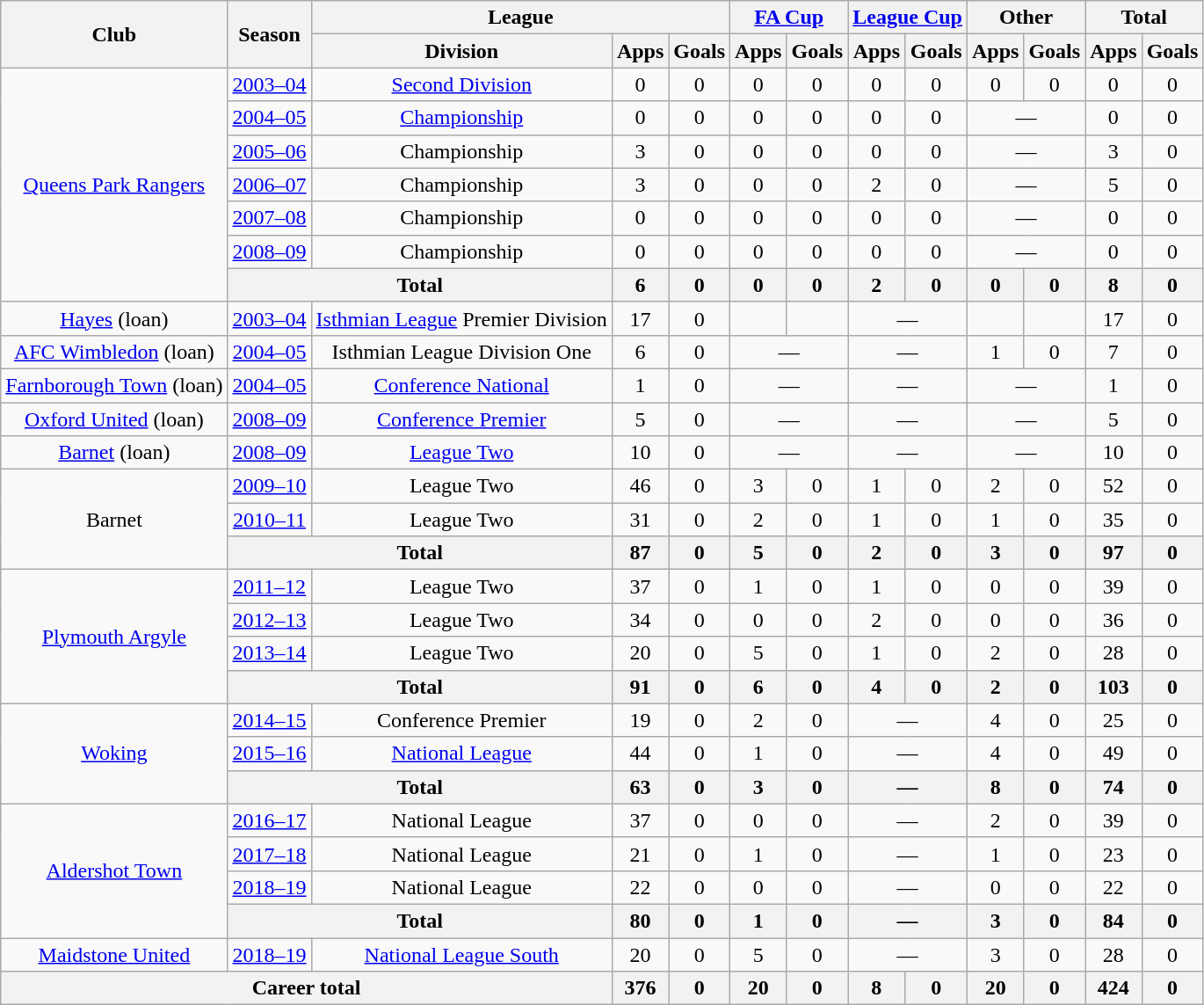<table class=wikitable style="text-align: center">
<tr>
<th rowspan=2>Club</th>
<th rowspan=2>Season</th>
<th colspan=3>League</th>
<th colspan=2><a href='#'>FA Cup</a></th>
<th colspan=2><a href='#'>League Cup</a></th>
<th colspan=2>Other</th>
<th colspan=2>Total</th>
</tr>
<tr>
<th>Division</th>
<th>Apps</th>
<th>Goals</th>
<th>Apps</th>
<th>Goals</th>
<th>Apps</th>
<th>Goals</th>
<th>Apps</th>
<th>Goals</th>
<th>Apps</th>
<th>Goals</th>
</tr>
<tr>
<td rowspan=7><a href='#'>Queens Park Rangers</a></td>
<td><a href='#'>2003–04</a></td>
<td><a href='#'>Second Division</a></td>
<td>0</td>
<td>0</td>
<td>0</td>
<td>0</td>
<td>0</td>
<td>0</td>
<td>0</td>
<td>0</td>
<td>0</td>
<td>0</td>
</tr>
<tr>
<td><a href='#'>2004–05</a></td>
<td><a href='#'>Championship</a></td>
<td>0</td>
<td>0</td>
<td>0</td>
<td>0</td>
<td>0</td>
<td>0</td>
<td colspan=2>—</td>
<td>0</td>
<td>0</td>
</tr>
<tr>
<td><a href='#'>2005–06</a></td>
<td>Championship</td>
<td>3</td>
<td>0</td>
<td>0</td>
<td>0</td>
<td>0</td>
<td>0</td>
<td colspan=2>—</td>
<td>3</td>
<td>0</td>
</tr>
<tr>
<td><a href='#'>2006–07</a></td>
<td>Championship</td>
<td>3</td>
<td>0</td>
<td>0</td>
<td>0</td>
<td>2</td>
<td>0</td>
<td colspan=2>—</td>
<td>5</td>
<td>0</td>
</tr>
<tr>
<td><a href='#'>2007–08</a></td>
<td>Championship</td>
<td>0</td>
<td>0</td>
<td>0</td>
<td>0</td>
<td>0</td>
<td>0</td>
<td colspan=2>—</td>
<td>0</td>
<td>0</td>
</tr>
<tr>
<td><a href='#'>2008–09</a></td>
<td>Championship</td>
<td>0</td>
<td>0</td>
<td>0</td>
<td>0</td>
<td>0</td>
<td>0</td>
<td colspan=2>—</td>
<td>0</td>
<td>0</td>
</tr>
<tr>
<th colspan=2>Total</th>
<th>6</th>
<th>0</th>
<th>0</th>
<th>0</th>
<th>2</th>
<th>0</th>
<th>0</th>
<th>0</th>
<th>8</th>
<th>0</th>
</tr>
<tr>
<td><a href='#'>Hayes</a> (loan)</td>
<td><a href='#'>2003–04</a></td>
<td><a href='#'>Isthmian League</a> Premier Division</td>
<td>17</td>
<td>0</td>
<td></td>
<td></td>
<td colspan=2>—</td>
<td></td>
<td></td>
<td>17</td>
<td>0</td>
</tr>
<tr>
<td><a href='#'>AFC Wimbledon</a> (loan)</td>
<td><a href='#'>2004–05</a></td>
<td>Isthmian League Division One</td>
<td>6</td>
<td>0</td>
<td colspan=2>—</td>
<td colspan=2>—</td>
<td>1</td>
<td>0</td>
<td>7</td>
<td>0</td>
</tr>
<tr>
<td><a href='#'>Farnborough Town</a> (loan)</td>
<td><a href='#'>2004–05</a></td>
<td><a href='#'>Conference National</a></td>
<td>1</td>
<td>0</td>
<td colspan=2>—</td>
<td colspan=2>—</td>
<td colspan=2>—</td>
<td>1</td>
<td>0</td>
</tr>
<tr>
<td><a href='#'>Oxford United</a> (loan)</td>
<td><a href='#'>2008–09</a></td>
<td><a href='#'>Conference Premier</a></td>
<td>5</td>
<td>0</td>
<td colspan=2>—</td>
<td colspan=2>—</td>
<td colspan=2>—</td>
<td>5</td>
<td>0</td>
</tr>
<tr>
<td><a href='#'>Barnet</a> (loan)</td>
<td><a href='#'>2008–09</a></td>
<td><a href='#'>League Two</a></td>
<td>10</td>
<td>0</td>
<td colspan=2>—</td>
<td colspan=2>—</td>
<td colspan=2>—</td>
<td>10</td>
<td>0</td>
</tr>
<tr>
<td rowspan=3>Barnet</td>
<td><a href='#'>2009–10</a></td>
<td>League Two</td>
<td>46</td>
<td>0</td>
<td>3</td>
<td>0</td>
<td>1</td>
<td>0</td>
<td>2</td>
<td>0</td>
<td>52</td>
<td>0</td>
</tr>
<tr>
<td><a href='#'>2010–11</a></td>
<td>League Two</td>
<td>31</td>
<td>0</td>
<td>2</td>
<td>0</td>
<td>1</td>
<td>0</td>
<td>1</td>
<td>0</td>
<td>35</td>
<td>0</td>
</tr>
<tr>
<th colspan=2>Total</th>
<th>87</th>
<th>0</th>
<th>5</th>
<th>0</th>
<th>2</th>
<th>0</th>
<th>3</th>
<th>0</th>
<th>97</th>
<th>0</th>
</tr>
<tr>
<td rowspan=4><a href='#'>Plymouth Argyle</a></td>
<td><a href='#'>2011–12</a></td>
<td>League Two</td>
<td>37</td>
<td>0</td>
<td>1</td>
<td>0</td>
<td>1</td>
<td>0</td>
<td>0</td>
<td>0</td>
<td>39</td>
<td>0</td>
</tr>
<tr>
<td><a href='#'>2012–13</a></td>
<td>League Two</td>
<td>34</td>
<td>0</td>
<td>0</td>
<td>0</td>
<td>2</td>
<td>0</td>
<td>0</td>
<td>0</td>
<td>36</td>
<td>0</td>
</tr>
<tr>
<td><a href='#'>2013–14</a></td>
<td>League Two</td>
<td>20</td>
<td>0</td>
<td>5</td>
<td>0</td>
<td>1</td>
<td>0</td>
<td>2</td>
<td>0</td>
<td>28</td>
<td>0</td>
</tr>
<tr>
<th colspan=2>Total</th>
<th>91</th>
<th>0</th>
<th>6</th>
<th>0</th>
<th>4</th>
<th>0</th>
<th>2</th>
<th>0</th>
<th>103</th>
<th>0</th>
</tr>
<tr>
<td rowspan=3><a href='#'>Woking</a></td>
<td><a href='#'>2014–15</a></td>
<td>Conference Premier</td>
<td>19</td>
<td>0</td>
<td>2</td>
<td>0</td>
<td colspan=2>—</td>
<td>4</td>
<td>0</td>
<td>25</td>
<td>0</td>
</tr>
<tr>
<td><a href='#'>2015–16</a></td>
<td><a href='#'>National League</a></td>
<td>44</td>
<td>0</td>
<td>1</td>
<td>0</td>
<td colspan=2>—</td>
<td>4</td>
<td>0</td>
<td>49</td>
<td>0</td>
</tr>
<tr>
<th colspan=2>Total</th>
<th>63</th>
<th>0</th>
<th>3</th>
<th>0</th>
<th colspan=2>—</th>
<th>8</th>
<th>0</th>
<th>74</th>
<th>0</th>
</tr>
<tr>
<td rowspan=4><a href='#'>Aldershot Town</a></td>
<td><a href='#'>2016–17</a></td>
<td>National League</td>
<td>37</td>
<td>0</td>
<td>0</td>
<td>0</td>
<td colspan=2>—</td>
<td>2</td>
<td>0</td>
<td>39</td>
<td>0</td>
</tr>
<tr>
<td><a href='#'>2017–18</a></td>
<td>National League</td>
<td>21</td>
<td>0</td>
<td>1</td>
<td>0</td>
<td colspan=2>—</td>
<td>1</td>
<td>0</td>
<td>23</td>
<td>0</td>
</tr>
<tr>
<td><a href='#'>2018–19</a></td>
<td>National League</td>
<td>22</td>
<td>0</td>
<td>0</td>
<td>0</td>
<td colspan=2>—</td>
<td>0</td>
<td>0</td>
<td>22</td>
<td>0</td>
</tr>
<tr>
<th colspan=2>Total</th>
<th>80</th>
<th>0</th>
<th>1</th>
<th>0</th>
<th colspan=2>—</th>
<th>3</th>
<th>0</th>
<th>84</th>
<th>0</th>
</tr>
<tr>
<td rowspan=1><a href='#'>Maidstone United</a></td>
<td><a href='#'>2018–19</a></td>
<td><a href='#'>National League South</a></td>
<td>20</td>
<td>0</td>
<td>5</td>
<td>0</td>
<td colspan=2>—</td>
<td>3</td>
<td>0</td>
<td>28</td>
<td>0</td>
</tr>
<tr>
<th colspan=3>Career total</th>
<th>376</th>
<th>0</th>
<th>20</th>
<th>0</th>
<th>8</th>
<th>0</th>
<th>20</th>
<th>0</th>
<th>424</th>
<th>0</th>
</tr>
</table>
